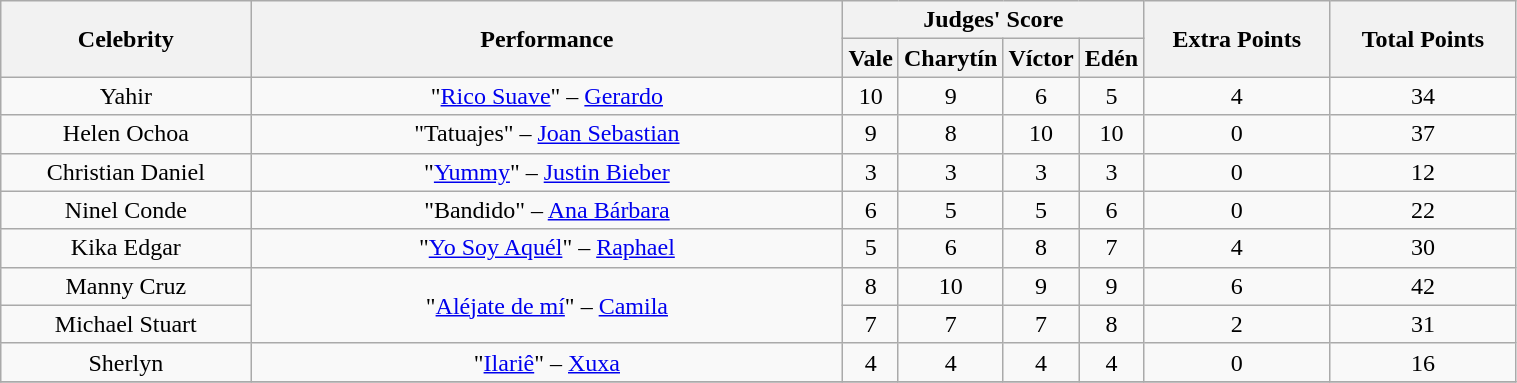<table class="wikitable" style="text-align:center; width:80%;">
<tr>
<th rowspan="2" style="width:20%;">Celebrity</th>
<th rowspan="2" style="width:50%;">Performance</th>
<th colspan="4">Judges' Score</th>
<th rowspan="2" style="width:15%;">Extra Points</th>
<th rowspan="2" style="width:15%;">Total Points</th>
</tr>
<tr>
<th>Vale</th>
<th>Charytín</th>
<th>Víctor</th>
<th>Edén</th>
</tr>
<tr>
<td>Yahir</td>
<td>"<a href='#'>Rico Suave</a>" – <a href='#'>Gerardo</a></td>
<td>10</td>
<td>9</td>
<td>6</td>
<td>5</td>
<td>4</td>
<td>34</td>
</tr>
<tr>
<td>Helen Ochoa</td>
<td>"Tatuajes" – <a href='#'>Joan Sebastian</a></td>
<td>9</td>
<td>8</td>
<td>10</td>
<td>10</td>
<td>0</td>
<td>37</td>
</tr>
<tr>
<td>Christian Daniel</td>
<td>"<a href='#'>Yummy</a>" – <a href='#'>Justin Bieber</a></td>
<td>3</td>
<td>3</td>
<td>3</td>
<td>3</td>
<td>0</td>
<td><span>12</span></td>
</tr>
<tr>
<td>Ninel Conde</td>
<td>"Bandido" – <a href='#'>Ana Bárbara</a></td>
<td>6</td>
<td>5</td>
<td>5</td>
<td>6</td>
<td>0</td>
<td>22</td>
</tr>
<tr>
<td>Kika Edgar</td>
<td>"<a href='#'>Yo Soy Aquél</a>" – <a href='#'>Raphael</a></td>
<td>5</td>
<td>6</td>
<td>8</td>
<td>7</td>
<td>4</td>
<td>30</td>
</tr>
<tr>
<td>Manny Cruz</td>
<td rowspan="2">"<a href='#'>Aléjate de mí</a>" – <a href='#'>Camila</a></td>
<td>8</td>
<td>10</td>
<td>9</td>
<td>9</td>
<td>6</td>
<td><span>42</span></td>
</tr>
<tr>
<td>Michael Stuart</td>
<td>7</td>
<td>7</td>
<td>7</td>
<td>8</td>
<td>2</td>
<td>31</td>
</tr>
<tr>
<td>Sherlyn</td>
<td>"<a href='#'>Ilariê</a>" – <a href='#'>Xuxa</a></td>
<td>4</td>
<td>4</td>
<td>4</td>
<td>4</td>
<td>0</td>
<td>16</td>
</tr>
<tr>
</tr>
</table>
